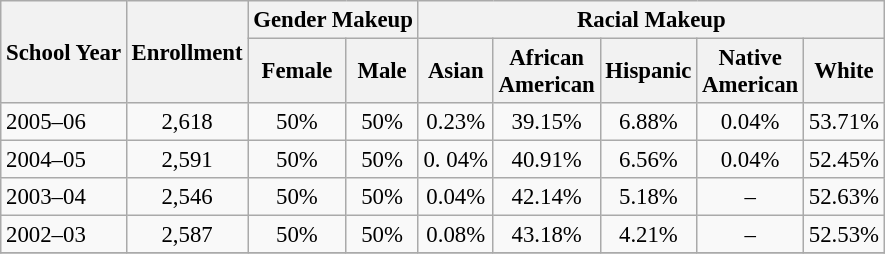<table class="wikitable" style="font-size: 95%;">
<tr>
<th rowspan="2">School Year</th>
<th rowspan="2">Enrollment</th>
<th colspan="2">Gender Makeup</th>
<th colspan="5">Racial Makeup</th>
</tr>
<tr>
<th>Female</th>
<th>Male</th>
<th>Asian</th>
<th>African <br>American</th>
<th>Hispanic</th>
<th>Native <br>American</th>
<th>White</th>
</tr>
<tr>
<td align="left">2005–06</td>
<td align="center">2,618</td>
<td align="center">50%</td>
<td align="center">50%</td>
<td align="center">0.23%</td>
<td align="center">39.15%</td>
<td align="center">6.88%</td>
<td align="center">0.04%</td>
<td align="center">53.71%</td>
</tr>
<tr>
<td align="left">2004–05</td>
<td align="center">2,591</td>
<td align="center">50%</td>
<td align="center">50%</td>
<td align="center">0. 04%</td>
<td align="center">40.91%</td>
<td align="center">6.56%</td>
<td align="center">0.04%</td>
<td align="center">52.45%</td>
</tr>
<tr>
<td align="left">2003–04</td>
<td align="center">2,546</td>
<td align="center">50%</td>
<td align="center">50%</td>
<td align="center">0.04%</td>
<td align="center">42.14%</td>
<td align="center">5.18%</td>
<td align="center">–</td>
<td align="center">52.63%</td>
</tr>
<tr>
<td align="left">2002–03</td>
<td align="center">2,587</td>
<td align="center">50%</td>
<td align="center">50%</td>
<td align="center">0.08%</td>
<td align="center">43.18%</td>
<td align="center">4.21%</td>
<td align="center">–</td>
<td align="center">52.53%</td>
</tr>
<tr>
</tr>
</table>
